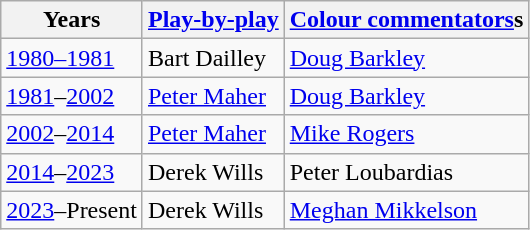<table class="wikitable">
<tr>
<th>Years</th>
<th><a href='#'>Play-by-play</a></th>
<th><a href='#'>Colour commentators</a>s</th>
</tr>
<tr>
<td><a href='#'>1980–1981</a></td>
<td>Bart Dailley</td>
<td><a href='#'>Doug Barkley</a></td>
</tr>
<tr>
<td><a href='#'>1981</a>–<a href='#'>2002</a></td>
<td><a href='#'>Peter Maher</a></td>
<td><a href='#'>Doug Barkley</a></td>
</tr>
<tr>
<td><a href='#'>2002</a>–<a href='#'>2014</a></td>
<td><a href='#'>Peter Maher</a></td>
<td><a href='#'>Mike Rogers</a></td>
</tr>
<tr>
<td><a href='#'>2014</a>–<a href='#'>2023</a></td>
<td>Derek Wills</td>
<td>Peter Loubardias</td>
</tr>
<tr>
<td><a href='#'>2023</a>–Present</td>
<td>Derek Wills</td>
<td><a href='#'>Meghan Mikkelson</a></td>
</tr>
</table>
